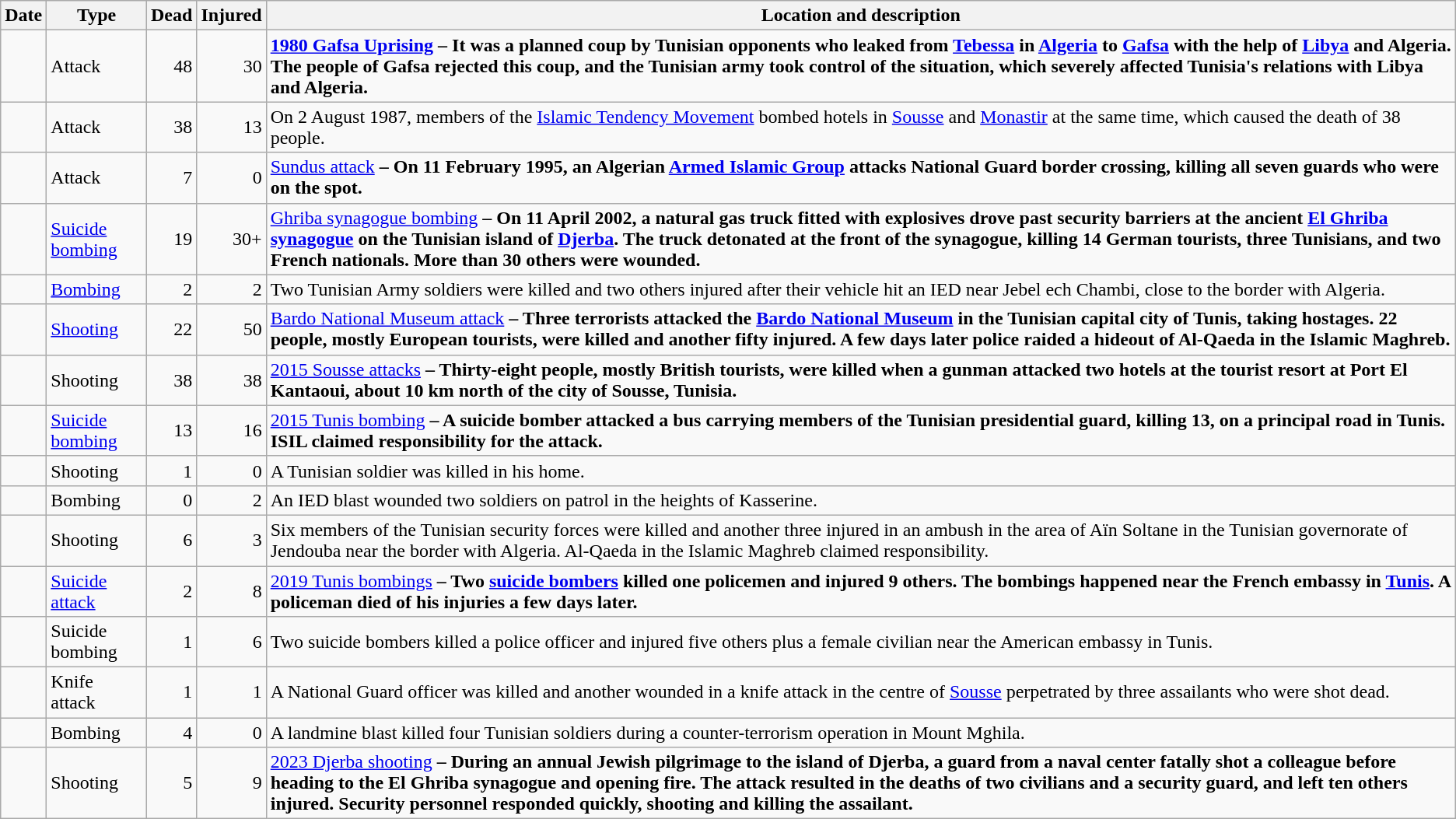<table class="wikitable sortable">
<tr>
<th>Date</th>
<th>Type</th>
<th>Dead</th>
<th>Injured</th>
<th class="unsortable">Location and description</th>
</tr>
<tr>
<td></td>
<td>Attack</td>
<td align="right">48</td>
<td align="right">30</td>
<td><strong><a href='#'>1980 Gafsa Uprising</a> – It was a planned coup by Tunisian opponents who leaked from <a href='#'>Tebessa</a> in <a href='#'>Algeria</a> to <a href='#'>Gafsa</a> with the help of <a href='#'>Libya</a> and Algeria. The people of Gafsa rejected this coup, and the Tunisian army took control of the situation, which severely affected Tunisia's relations with Libya and Algeria.</td>
</tr>
<tr>
<td></td>
<td>Attack</td>
<td align="right">38</td>
<td align="right">13</td>
<td>On 2 August 1987, members of the <a href='#'>Islamic Tendency Movement</a> bombed hotels in <a href='#'>Sousse</a> and <a href='#'>Monastir</a> at the same time, which caused the death of 38 people.</td>
</tr>
<tr>
<td></td>
<td>Attack</td>
<td align="right">7</td>
<td align="right">0</td>
<td></strong><a href='#'>Sundus attack</a><strong> – On 11 February 1995, an Algerian <a href='#'>Armed Islamic Group</a> attacks National Guard border crossing, killing all seven guards who were on the spot.</td>
</tr>
<tr>
<td></td>
<td><a href='#'>Suicide bombing</a></td>
<td align="right">19</td>
<td align="right">30+</td>
<td></strong><a href='#'>Ghriba synagogue bombing</a><strong> – On 11 April 2002, a natural gas truck fitted with explosives drove past security barriers at the ancient <a href='#'>El Ghriba synagogue</a> on the Tunisian island of <a href='#'>Djerba</a>. The truck detonated at the front of the synagogue, killing 14 German tourists, three Tunisians, and two French nationals. More than 30 others were wounded.</td>
</tr>
<tr>
<td></td>
<td><a href='#'>Bombing</a></td>
<td align="right">2</td>
<td align="right">2</td>
<td>Two Tunisian Army soldiers were killed and two others injured after their vehicle hit an IED near Jebel ech Chambi, close to the border with Algeria.</td>
</tr>
<tr>
<td></td>
<td><a href='#'>Shooting</a></td>
<td align="right">22</td>
<td align="right">50</td>
<td></strong><a href='#'>Bardo National Museum attack</a><strong> – Three terrorists attacked the <a href='#'>Bardo National Museum</a> in the Tunisian capital city of Tunis, taking hostages. 22 people, mostly European tourists, were killed and another fifty injured. A few days later police raided a hideout of Al-Qaeda in the Islamic Maghreb.</td>
</tr>
<tr>
<td></td>
<td>Shooting</td>
<td align="right">38</td>
<td align="right">38</td>
<td></strong><a href='#'>2015 Sousse attacks</a><strong> – Thirty-eight people, mostly British tourists, were killed when a gunman attacked two hotels at the tourist resort at Port El Kantaoui, about 10 km north of the city of Sousse, Tunisia.</td>
</tr>
<tr>
<td></td>
<td><a href='#'>Suicide bombing</a></td>
<td align="right">13</td>
<td align="right">16</td>
<td></strong><a href='#'>2015 Tunis bombing</a><strong> – A suicide bomber attacked a bus carrying members of the Tunisian presidential guard, killing 13, on a principal road in Tunis. ISIL claimed responsibility for the attack.</td>
</tr>
<tr>
<td></td>
<td>Shooting</td>
<td align="right">1</td>
<td align="right">0</td>
<td>A Tunisian soldier was killed in his home.</td>
</tr>
<tr>
<td></td>
<td>Bombing</td>
<td align="right">0</td>
<td align="right">2</td>
<td>An IED blast wounded two soldiers on patrol in the heights of Kasserine.</td>
</tr>
<tr>
<td></td>
<td>Shooting</td>
<td align="right">6</td>
<td align="right">3</td>
<td>Six members of the Tunisian security forces were killed and another three injured in an ambush in the area of Aïn Soltane in the Tunisian governorate of Jendouba near the border with Algeria. Al-Qaeda in the Islamic Maghreb claimed responsibility.</td>
</tr>
<tr>
<td></td>
<td><a href='#'>Suicide attack</a></td>
<td align="right">2</td>
<td align="right">8</td>
<td></strong><a href='#'>2019 Tunis bombings</a><strong> – Two <a href='#'>suicide bombers</a> killed one policemen and injured 9 others. The bombings happened near the French embassy in <a href='#'>Tunis</a>. A policeman died of his injuries a few days later.</td>
</tr>
<tr>
<td></td>
<td>Suicide bombing</td>
<td align="right">1</td>
<td align="right">6</td>
<td>Two suicide bombers killed a police officer and injured five others plus a female civilian near the American embassy in Tunis.</td>
</tr>
<tr>
<td></td>
<td>Knife attack</td>
<td align="right">1</td>
<td align="right">1</td>
<td>A National Guard officer was killed and another wounded in a knife attack in the centre of <a href='#'>Sousse</a> perpetrated by three assailants who were shot dead.</td>
</tr>
<tr>
<td></td>
<td>Bombing</td>
<td align="right">4</td>
<td align="right">0</td>
<td>A landmine blast killed four Tunisian soldiers during a counter-terrorism operation in Mount Mghila.</td>
</tr>
<tr>
<td></td>
<td>Shooting</td>
<td align="right">5</td>
<td align="right">9</td>
<td></strong><a href='#'>2023 Djerba shooting</a><strong> – During an annual Jewish pilgrimage to the island of Djerba, a guard from a naval center fatally shot a colleague before heading to the El Ghriba synagogue and opening fire. The attack resulted in the deaths of two civilians and a security guard, and left ten others injured. Security personnel responded quickly, shooting and killing the assailant.</td>
</tr>
</table>
